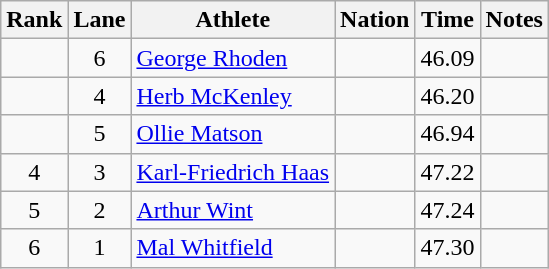<table class="wikitable sortable" style="text-align:center">
<tr>
<th>Rank</th>
<th>Lane</th>
<th>Athlete</th>
<th>Nation</th>
<th>Time</th>
<th>Notes</th>
</tr>
<tr>
<td></td>
<td>6</td>
<td align=left><a href='#'>George Rhoden</a></td>
<td align=left></td>
<td>46.09</td>
<td></td>
</tr>
<tr>
<td></td>
<td>4</td>
<td align=left><a href='#'>Herb McKenley</a></td>
<td align=left></td>
<td>46.20</td>
<td></td>
</tr>
<tr>
<td></td>
<td>5</td>
<td align=left><a href='#'>Ollie Matson</a></td>
<td align=left></td>
<td>46.94</td>
<td></td>
</tr>
<tr>
<td>4</td>
<td>3</td>
<td align=left><a href='#'>Karl-Friedrich Haas</a></td>
<td align=left></td>
<td>47.22</td>
<td></td>
</tr>
<tr>
<td>5</td>
<td>2</td>
<td align=left><a href='#'>Arthur Wint</a></td>
<td align=left></td>
<td>47.24</td>
<td></td>
</tr>
<tr>
<td>6</td>
<td>1</td>
<td align=left><a href='#'>Mal Whitfield</a></td>
<td align=left></td>
<td>47.30</td>
<td></td>
</tr>
</table>
